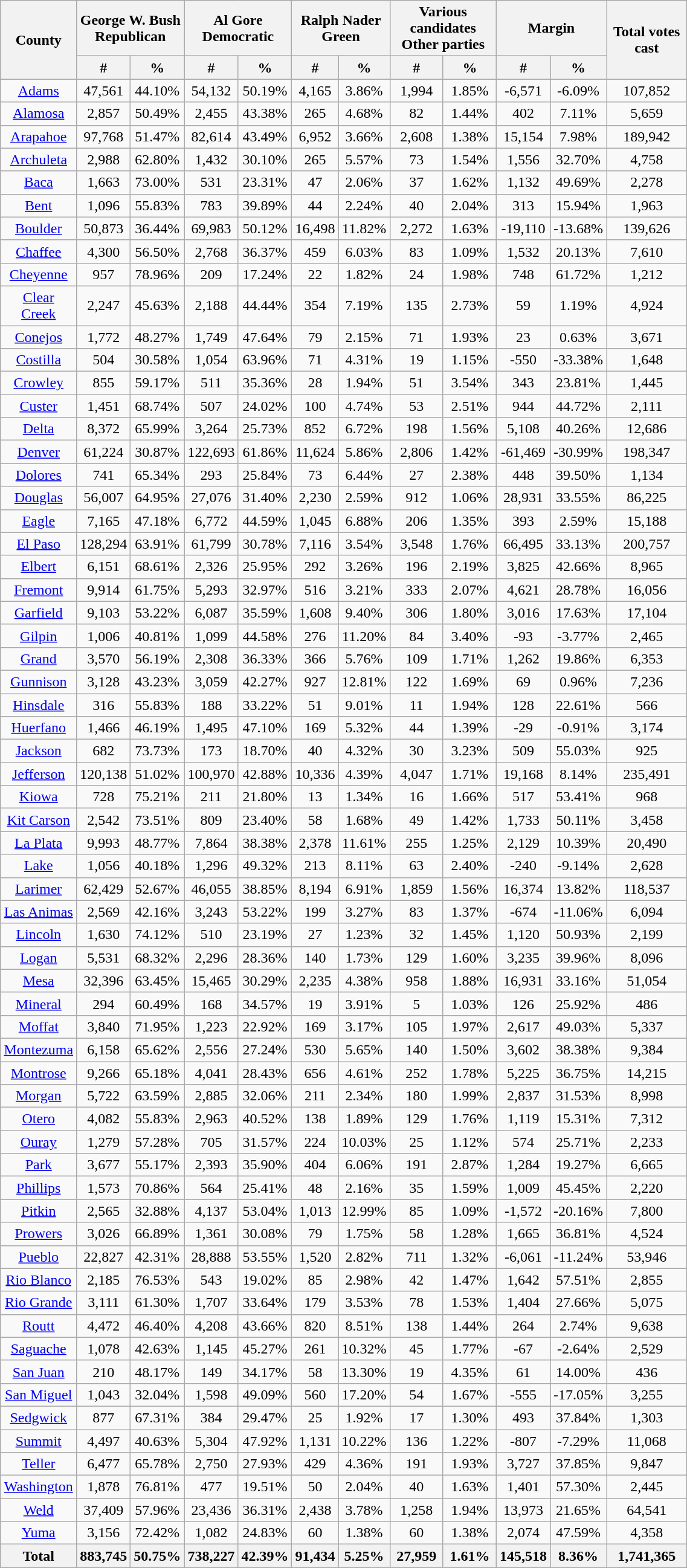<table width="60%"  class="wikitable sortable" style="text-align:center">
<tr>
<th style="text-align:center;" rowspan="2">County</th>
<th style="text-align:center;" colspan="2">George W. Bush<br>Republican</th>
<th style="text-align:center;" colspan="2">Al Gore<br>Democratic</th>
<th style="text-align:center;" colspan="2">Ralph Nader<br>Green</th>
<th style="text-align:center;" colspan="2">Various candidates<br>Other parties</th>
<th style="text-align:center;" colspan="2">Margin</th>
<th style="text-align:center;" rowspan="2">Total votes cast</th>
</tr>
<tr>
<th style="text-align:center;" data-sort-type="number">#</th>
<th style="text-align:center;" data-sort-type="number">%</th>
<th style="text-align:center;" data-sort-type="number">#</th>
<th style="text-align:center;" data-sort-type="number">%</th>
<th style="text-align:center;" data-sort-type="number">#</th>
<th style="text-align:center;" data-sort-type="number">%</th>
<th style="text-align:center;" data-sort-type="number">#</th>
<th style="text-align:center;" data-sort-type="number">%</th>
<th style="text-align:center;" data-sort-type="number">#</th>
<th style="text-align:center;" data-sort-type="number">%</th>
</tr>
<tr style="text-align:center;">
<td><a href='#'>Adams</a></td>
<td>47,561</td>
<td>44.10%</td>
<td>54,132</td>
<td>50.19%</td>
<td>4,165</td>
<td>3.86%</td>
<td>1,994</td>
<td>1.85%</td>
<td>-6,571</td>
<td>-6.09%</td>
<td>107,852</td>
</tr>
<tr style="text-align:center;">
<td><a href='#'>Alamosa</a></td>
<td>2,857</td>
<td>50.49%</td>
<td>2,455</td>
<td>43.38%</td>
<td>265</td>
<td>4.68%</td>
<td>82</td>
<td>1.44%</td>
<td>402</td>
<td>7.11%</td>
<td>5,659</td>
</tr>
<tr style="text-align:center;">
<td><a href='#'>Arapahoe</a></td>
<td>97,768</td>
<td>51.47%</td>
<td>82,614</td>
<td>43.49%</td>
<td>6,952</td>
<td>3.66%</td>
<td>2,608</td>
<td>1.38%</td>
<td>15,154</td>
<td>7.98%</td>
<td>189,942</td>
</tr>
<tr style="text-align:center;">
<td><a href='#'>Archuleta</a></td>
<td>2,988</td>
<td>62.80%</td>
<td>1,432</td>
<td>30.10%</td>
<td>265</td>
<td>5.57%</td>
<td>73</td>
<td>1.54%</td>
<td>1,556</td>
<td>32.70%</td>
<td>4,758</td>
</tr>
<tr style="text-align:center;">
<td><a href='#'>Baca</a></td>
<td>1,663</td>
<td>73.00%</td>
<td>531</td>
<td>23.31%</td>
<td>47</td>
<td>2.06%</td>
<td>37</td>
<td>1.62%</td>
<td>1,132</td>
<td>49.69%</td>
<td>2,278</td>
</tr>
<tr style="text-align:center;">
<td><a href='#'>Bent</a></td>
<td>1,096</td>
<td>55.83%</td>
<td>783</td>
<td>39.89%</td>
<td>44</td>
<td>2.24%</td>
<td>40</td>
<td>2.04%</td>
<td>313</td>
<td>15.94%</td>
<td>1,963</td>
</tr>
<tr style="text-align:center;">
<td><a href='#'>Boulder</a></td>
<td>50,873</td>
<td>36.44%</td>
<td>69,983</td>
<td>50.12%</td>
<td>16,498</td>
<td>11.82%</td>
<td>2,272</td>
<td>1.63%</td>
<td>-19,110</td>
<td>-13.68%</td>
<td>139,626</td>
</tr>
<tr style="text-align:center;">
<td><a href='#'>Chaffee</a></td>
<td>4,300</td>
<td>56.50%</td>
<td>2,768</td>
<td>36.37%</td>
<td>459</td>
<td>6.03%</td>
<td>83</td>
<td>1.09%</td>
<td>1,532</td>
<td>20.13%</td>
<td>7,610</td>
</tr>
<tr style="text-align:center;">
<td><a href='#'>Cheyenne</a></td>
<td>957</td>
<td>78.96%</td>
<td>209</td>
<td>17.24%</td>
<td>22</td>
<td>1.82%</td>
<td>24</td>
<td>1.98%</td>
<td>748</td>
<td>61.72%</td>
<td>1,212</td>
</tr>
<tr style="text-align:center;">
<td><a href='#'>Clear Creek</a></td>
<td>2,247</td>
<td>45.63%</td>
<td>2,188</td>
<td>44.44%</td>
<td>354</td>
<td>7.19%</td>
<td>135</td>
<td>2.73%</td>
<td>59</td>
<td>1.19%</td>
<td>4,924</td>
</tr>
<tr style="text-align:center;">
<td><a href='#'>Conejos</a></td>
<td>1,772</td>
<td>48.27%</td>
<td>1,749</td>
<td>47.64%</td>
<td>79</td>
<td>2.15%</td>
<td>71</td>
<td>1.93%</td>
<td>23</td>
<td>0.63%</td>
<td>3,671</td>
</tr>
<tr style="text-align:center;">
<td><a href='#'>Costilla</a></td>
<td>504</td>
<td>30.58%</td>
<td>1,054</td>
<td>63.96%</td>
<td>71</td>
<td>4.31%</td>
<td>19</td>
<td>1.15%</td>
<td>-550</td>
<td>-33.38%</td>
<td>1,648</td>
</tr>
<tr style="text-align:center;">
<td><a href='#'>Crowley</a></td>
<td>855</td>
<td>59.17%</td>
<td>511</td>
<td>35.36%</td>
<td>28</td>
<td>1.94%</td>
<td>51</td>
<td>3.54%</td>
<td>343</td>
<td>23.81%</td>
<td>1,445</td>
</tr>
<tr style="text-align:center;">
<td><a href='#'>Custer</a></td>
<td>1,451</td>
<td>68.74%</td>
<td>507</td>
<td>24.02%</td>
<td>100</td>
<td>4.74%</td>
<td>53</td>
<td>2.51%</td>
<td>944</td>
<td>44.72%</td>
<td>2,111</td>
</tr>
<tr style="text-align:center;">
<td><a href='#'>Delta</a></td>
<td>8,372</td>
<td>65.99%</td>
<td>3,264</td>
<td>25.73%</td>
<td>852</td>
<td>6.72%</td>
<td>198</td>
<td>1.56%</td>
<td>5,108</td>
<td>40.26%</td>
<td>12,686</td>
</tr>
<tr style="text-align:center;">
<td><a href='#'>Denver</a></td>
<td>61,224</td>
<td>30.87%</td>
<td>122,693</td>
<td>61.86%</td>
<td>11,624</td>
<td>5.86%</td>
<td>2,806</td>
<td>1.42%</td>
<td>-61,469</td>
<td>-30.99%</td>
<td>198,347</td>
</tr>
<tr style="text-align:center;">
<td><a href='#'>Dolores</a></td>
<td>741</td>
<td>65.34%</td>
<td>293</td>
<td>25.84%</td>
<td>73</td>
<td>6.44%</td>
<td>27</td>
<td>2.38%</td>
<td>448</td>
<td>39.50%</td>
<td>1,134</td>
</tr>
<tr style="text-align:center;">
<td><a href='#'>Douglas</a></td>
<td>56,007</td>
<td>64.95%</td>
<td>27,076</td>
<td>31.40%</td>
<td>2,230</td>
<td>2.59%</td>
<td>912</td>
<td>1.06%</td>
<td>28,931</td>
<td>33.55%</td>
<td>86,225</td>
</tr>
<tr style="text-align:center;">
<td><a href='#'>Eagle</a></td>
<td>7,165</td>
<td>47.18%</td>
<td>6,772</td>
<td>44.59%</td>
<td>1,045</td>
<td>6.88%</td>
<td>206</td>
<td>1.35%</td>
<td>393</td>
<td>2.59%</td>
<td>15,188</td>
</tr>
<tr style="text-align:center;">
<td><a href='#'>El Paso</a></td>
<td>128,294</td>
<td>63.91%</td>
<td>61,799</td>
<td>30.78%</td>
<td>7,116</td>
<td>3.54%</td>
<td>3,548</td>
<td>1.76%</td>
<td>66,495</td>
<td>33.13%</td>
<td>200,757</td>
</tr>
<tr style="text-align:center;">
<td><a href='#'>Elbert</a></td>
<td>6,151</td>
<td>68.61%</td>
<td>2,326</td>
<td>25.95%</td>
<td>292</td>
<td>3.26%</td>
<td>196</td>
<td>2.19%</td>
<td>3,825</td>
<td>42.66%</td>
<td>8,965</td>
</tr>
<tr style="text-align:center;">
<td><a href='#'>Fremont</a></td>
<td>9,914</td>
<td>61.75%</td>
<td>5,293</td>
<td>32.97%</td>
<td>516</td>
<td>3.21%</td>
<td>333</td>
<td>2.07%</td>
<td>4,621</td>
<td>28.78%</td>
<td>16,056</td>
</tr>
<tr style="text-align:center;">
<td><a href='#'>Garfield</a></td>
<td>9,103</td>
<td>53.22%</td>
<td>6,087</td>
<td>35.59%</td>
<td>1,608</td>
<td>9.40%</td>
<td>306</td>
<td>1.80%</td>
<td>3,016</td>
<td>17.63%</td>
<td>17,104</td>
</tr>
<tr style="text-align:center;">
<td><a href='#'>Gilpin</a></td>
<td>1,006</td>
<td>40.81%</td>
<td>1,099</td>
<td>44.58%</td>
<td>276</td>
<td>11.20%</td>
<td>84</td>
<td>3.40%</td>
<td>-93</td>
<td>-3.77%</td>
<td>2,465</td>
</tr>
<tr style="text-align:center;">
<td><a href='#'>Grand</a></td>
<td>3,570</td>
<td>56.19%</td>
<td>2,308</td>
<td>36.33%</td>
<td>366</td>
<td>5.76%</td>
<td>109</td>
<td>1.71%</td>
<td>1,262</td>
<td>19.86%</td>
<td>6,353</td>
</tr>
<tr style="text-align:center;">
<td><a href='#'>Gunnison</a></td>
<td>3,128</td>
<td>43.23%</td>
<td>3,059</td>
<td>42.27%</td>
<td>927</td>
<td>12.81%</td>
<td>122</td>
<td>1.69%</td>
<td>69</td>
<td>0.96%</td>
<td>7,236</td>
</tr>
<tr style="text-align:center;">
<td><a href='#'>Hinsdale</a></td>
<td>316</td>
<td>55.83%</td>
<td>188</td>
<td>33.22%</td>
<td>51</td>
<td>9.01%</td>
<td>11</td>
<td>1.94%</td>
<td>128</td>
<td>22.61%</td>
<td>566</td>
</tr>
<tr style="text-align:center;">
<td><a href='#'>Huerfano</a></td>
<td>1,466</td>
<td>46.19%</td>
<td>1,495</td>
<td>47.10%</td>
<td>169</td>
<td>5.32%</td>
<td>44</td>
<td>1.39%</td>
<td>-29</td>
<td>-0.91%</td>
<td>3,174</td>
</tr>
<tr style="text-align:center;">
<td><a href='#'>Jackson</a></td>
<td>682</td>
<td>73.73%</td>
<td>173</td>
<td>18.70%</td>
<td>40</td>
<td>4.32%</td>
<td>30</td>
<td>3.23%</td>
<td>509</td>
<td>55.03%</td>
<td>925</td>
</tr>
<tr style="text-align:center;">
<td><a href='#'>Jefferson</a></td>
<td>120,138</td>
<td>51.02%</td>
<td>100,970</td>
<td>42.88%</td>
<td>10,336</td>
<td>4.39%</td>
<td>4,047</td>
<td>1.71%</td>
<td>19,168</td>
<td>8.14%</td>
<td>235,491</td>
</tr>
<tr style="text-align:center;">
<td><a href='#'>Kiowa</a></td>
<td>728</td>
<td>75.21%</td>
<td>211</td>
<td>21.80%</td>
<td>13</td>
<td>1.34%</td>
<td>16</td>
<td>1.66%</td>
<td>517</td>
<td>53.41%</td>
<td>968</td>
</tr>
<tr style="text-align:center;">
<td><a href='#'>Kit Carson</a></td>
<td>2,542</td>
<td>73.51%</td>
<td>809</td>
<td>23.40%</td>
<td>58</td>
<td>1.68%</td>
<td>49</td>
<td>1.42%</td>
<td>1,733</td>
<td>50.11%</td>
<td>3,458</td>
</tr>
<tr style="text-align:center;">
<td><a href='#'>La Plata</a></td>
<td>9,993</td>
<td>48.77%</td>
<td>7,864</td>
<td>38.38%</td>
<td>2,378</td>
<td>11.61%</td>
<td>255</td>
<td>1.25%</td>
<td>2,129</td>
<td>10.39%</td>
<td>20,490</td>
</tr>
<tr style="text-align:center;">
<td><a href='#'>Lake</a></td>
<td>1,056</td>
<td>40.18%</td>
<td>1,296</td>
<td>49.32%</td>
<td>213</td>
<td>8.11%</td>
<td>63</td>
<td>2.40%</td>
<td>-240</td>
<td>-9.14%</td>
<td>2,628</td>
</tr>
<tr style="text-align:center;">
<td><a href='#'>Larimer</a></td>
<td>62,429</td>
<td>52.67%</td>
<td>46,055</td>
<td>38.85%</td>
<td>8,194</td>
<td>6.91%</td>
<td>1,859</td>
<td>1.56%</td>
<td>16,374</td>
<td>13.82%</td>
<td>118,537</td>
</tr>
<tr style="text-align:center;">
<td><a href='#'>Las Animas</a></td>
<td>2,569</td>
<td>42.16%</td>
<td>3,243</td>
<td>53.22%</td>
<td>199</td>
<td>3.27%</td>
<td>83</td>
<td>1.37%</td>
<td>-674</td>
<td>-11.06%</td>
<td>6,094</td>
</tr>
<tr style="text-align:center;">
<td><a href='#'>Lincoln</a></td>
<td>1,630</td>
<td>74.12%</td>
<td>510</td>
<td>23.19%</td>
<td>27</td>
<td>1.23%</td>
<td>32</td>
<td>1.45%</td>
<td>1,120</td>
<td>50.93%</td>
<td>2,199</td>
</tr>
<tr style="text-align:center;">
<td><a href='#'>Logan</a></td>
<td>5,531</td>
<td>68.32%</td>
<td>2,296</td>
<td>28.36%</td>
<td>140</td>
<td>1.73%</td>
<td>129</td>
<td>1.60%</td>
<td>3,235</td>
<td>39.96%</td>
<td>8,096</td>
</tr>
<tr style="text-align:center;">
<td><a href='#'>Mesa</a></td>
<td>32,396</td>
<td>63.45%</td>
<td>15,465</td>
<td>30.29%</td>
<td>2,235</td>
<td>4.38%</td>
<td>958</td>
<td>1.88%</td>
<td>16,931</td>
<td>33.16%</td>
<td>51,054</td>
</tr>
<tr style="text-align:center;">
<td><a href='#'>Mineral</a></td>
<td>294</td>
<td>60.49%</td>
<td>168</td>
<td>34.57%</td>
<td>19</td>
<td>3.91%</td>
<td>5</td>
<td>1.03%</td>
<td>126</td>
<td>25.92%</td>
<td>486</td>
</tr>
<tr style="text-align:center;">
<td><a href='#'>Moffat</a></td>
<td>3,840</td>
<td>71.95%</td>
<td>1,223</td>
<td>22.92%</td>
<td>169</td>
<td>3.17%</td>
<td>105</td>
<td>1.97%</td>
<td>2,617</td>
<td>49.03%</td>
<td>5,337</td>
</tr>
<tr style="text-align:center;">
<td><a href='#'>Montezuma</a></td>
<td>6,158</td>
<td>65.62%</td>
<td>2,556</td>
<td>27.24%</td>
<td>530</td>
<td>5.65%</td>
<td>140</td>
<td>1.50%</td>
<td>3,602</td>
<td>38.38%</td>
<td>9,384</td>
</tr>
<tr style="text-align:center;">
<td><a href='#'>Montrose</a></td>
<td>9,266</td>
<td>65.18%</td>
<td>4,041</td>
<td>28.43%</td>
<td>656</td>
<td>4.61%</td>
<td>252</td>
<td>1.78%</td>
<td>5,225</td>
<td>36.75%</td>
<td>14,215</td>
</tr>
<tr style="text-align:center;">
<td><a href='#'>Morgan</a></td>
<td>5,722</td>
<td>63.59%</td>
<td>2,885</td>
<td>32.06%</td>
<td>211</td>
<td>2.34%</td>
<td>180</td>
<td>1.99%</td>
<td>2,837</td>
<td>31.53%</td>
<td>8,998</td>
</tr>
<tr style="text-align:center;">
<td><a href='#'>Otero</a></td>
<td>4,082</td>
<td>55.83%</td>
<td>2,963</td>
<td>40.52%</td>
<td>138</td>
<td>1.89%</td>
<td>129</td>
<td>1.76%</td>
<td>1,119</td>
<td>15.31%</td>
<td>7,312</td>
</tr>
<tr style="text-align:center;">
<td><a href='#'>Ouray</a></td>
<td>1,279</td>
<td>57.28%</td>
<td>705</td>
<td>31.57%</td>
<td>224</td>
<td>10.03%</td>
<td>25</td>
<td>1.12%</td>
<td>574</td>
<td>25.71%</td>
<td>2,233</td>
</tr>
<tr style="text-align:center;">
<td><a href='#'>Park</a></td>
<td>3,677</td>
<td>55.17%</td>
<td>2,393</td>
<td>35.90%</td>
<td>404</td>
<td>6.06%</td>
<td>191</td>
<td>2.87%</td>
<td>1,284</td>
<td>19.27%</td>
<td>6,665</td>
</tr>
<tr style="text-align:center;">
<td><a href='#'>Phillips</a></td>
<td>1,573</td>
<td>70.86%</td>
<td>564</td>
<td>25.41%</td>
<td>48</td>
<td>2.16%</td>
<td>35</td>
<td>1.59%</td>
<td>1,009</td>
<td>45.45%</td>
<td>2,220</td>
</tr>
<tr style="text-align:center;">
<td><a href='#'>Pitkin</a></td>
<td>2,565</td>
<td>32.88%</td>
<td>4,137</td>
<td>53.04%</td>
<td>1,013</td>
<td>12.99%</td>
<td>85</td>
<td>1.09%</td>
<td>-1,572</td>
<td>-20.16%</td>
<td>7,800</td>
</tr>
<tr style="text-align:center;">
<td><a href='#'>Prowers</a></td>
<td>3,026</td>
<td>66.89%</td>
<td>1,361</td>
<td>30.08%</td>
<td>79</td>
<td>1.75%</td>
<td>58</td>
<td>1.28%</td>
<td>1,665</td>
<td>36.81%</td>
<td>4,524</td>
</tr>
<tr style="text-align:center;">
<td><a href='#'>Pueblo</a></td>
<td>22,827</td>
<td>42.31%</td>
<td>28,888</td>
<td>53.55%</td>
<td>1,520</td>
<td>2.82%</td>
<td>711</td>
<td>1.32%</td>
<td>-6,061</td>
<td>-11.24%</td>
<td>53,946</td>
</tr>
<tr style="text-align:center;">
<td><a href='#'>Rio Blanco</a></td>
<td>2,185</td>
<td>76.53%</td>
<td>543</td>
<td>19.02%</td>
<td>85</td>
<td>2.98%</td>
<td>42</td>
<td>1.47%</td>
<td>1,642</td>
<td>57.51%</td>
<td>2,855</td>
</tr>
<tr style="text-align:center;">
<td><a href='#'>Rio Grande</a></td>
<td>3,111</td>
<td>61.30%</td>
<td>1,707</td>
<td>33.64%</td>
<td>179</td>
<td>3.53%</td>
<td>78</td>
<td>1.53%</td>
<td>1,404</td>
<td>27.66%</td>
<td>5,075</td>
</tr>
<tr style="text-align:center;">
<td><a href='#'>Routt</a></td>
<td>4,472</td>
<td>46.40%</td>
<td>4,208</td>
<td>43.66%</td>
<td>820</td>
<td>8.51%</td>
<td>138</td>
<td>1.44%</td>
<td>264</td>
<td>2.74%</td>
<td>9,638</td>
</tr>
<tr style="text-align:center;">
<td><a href='#'>Saguache</a></td>
<td>1,078</td>
<td>42.63%</td>
<td>1,145</td>
<td>45.27%</td>
<td>261</td>
<td>10.32%</td>
<td>45</td>
<td>1.77%</td>
<td>-67</td>
<td>-2.64%</td>
<td>2,529</td>
</tr>
<tr style="text-align:center;">
<td><a href='#'>San Juan</a></td>
<td>210</td>
<td>48.17%</td>
<td>149</td>
<td>34.17%</td>
<td>58</td>
<td>13.30%</td>
<td>19</td>
<td>4.35%</td>
<td>61</td>
<td>14.00%</td>
<td>436</td>
</tr>
<tr style="text-align:center;">
<td><a href='#'>San Miguel</a></td>
<td>1,043</td>
<td>32.04%</td>
<td>1,598</td>
<td>49.09%</td>
<td>560</td>
<td>17.20%</td>
<td>54</td>
<td>1.67%</td>
<td>-555</td>
<td>-17.05%</td>
<td>3,255</td>
</tr>
<tr style="text-align:center;">
<td><a href='#'>Sedgwick</a></td>
<td>877</td>
<td>67.31%</td>
<td>384</td>
<td>29.47%</td>
<td>25</td>
<td>1.92%</td>
<td>17</td>
<td>1.30%</td>
<td>493</td>
<td>37.84%</td>
<td>1,303</td>
</tr>
<tr style="text-align:center;">
<td><a href='#'>Summit</a></td>
<td>4,497</td>
<td>40.63%</td>
<td>5,304</td>
<td>47.92%</td>
<td>1,131</td>
<td>10.22%</td>
<td>136</td>
<td>1.22%</td>
<td>-807</td>
<td>-7.29%</td>
<td>11,068</td>
</tr>
<tr style="text-align:center;">
<td><a href='#'>Teller</a></td>
<td>6,477</td>
<td>65.78%</td>
<td>2,750</td>
<td>27.93%</td>
<td>429</td>
<td>4.36%</td>
<td>191</td>
<td>1.93%</td>
<td>3,727</td>
<td>37.85%</td>
<td>9,847</td>
</tr>
<tr style="text-align:center;">
<td><a href='#'>Washington</a></td>
<td>1,878</td>
<td>76.81%</td>
<td>477</td>
<td>19.51%</td>
<td>50</td>
<td>2.04%</td>
<td>40</td>
<td>1.63%</td>
<td>1,401</td>
<td>57.30%</td>
<td>2,445</td>
</tr>
<tr style="text-align:center;">
<td><a href='#'>Weld</a></td>
<td>37,409</td>
<td>57.96%</td>
<td>23,436</td>
<td>36.31%</td>
<td>2,438</td>
<td>3.78%</td>
<td>1,258</td>
<td>1.94%</td>
<td>13,973</td>
<td>21.65%</td>
<td>64,541</td>
</tr>
<tr style="text-align:center;">
<td><a href='#'>Yuma</a></td>
<td>3,156</td>
<td>72.42%</td>
<td>1,082</td>
<td>24.83%</td>
<td>60</td>
<td>1.38%</td>
<td>60</td>
<td>1.38%</td>
<td>2,074</td>
<td>47.59%</td>
<td>4,358</td>
</tr>
<tr>
<th>Total</th>
<th>883,745</th>
<th>50.75%</th>
<th>738,227</th>
<th>42.39%</th>
<th>91,434</th>
<th>5.25%</th>
<th>27,959</th>
<th>1.61%</th>
<th>145,518</th>
<th>8.36%</th>
<th>1,741,365</th>
</tr>
</table>
